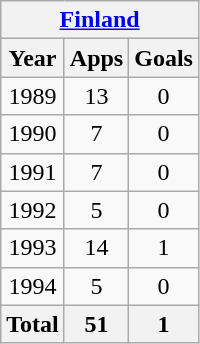<table class=wikitable style=text-align:center>
<tr>
<th colspan=4><a href='#'>Finland</a></th>
</tr>
<tr>
<th>Year</th>
<th>Apps</th>
<th>Goals</th>
</tr>
<tr>
<td>1989</td>
<td>13</td>
<td>0</td>
</tr>
<tr>
<td>1990</td>
<td>7</td>
<td>0</td>
</tr>
<tr>
<td>1991</td>
<td>7</td>
<td>0</td>
</tr>
<tr>
<td>1992</td>
<td>5</td>
<td>0</td>
</tr>
<tr>
<td>1993</td>
<td>14</td>
<td>1</td>
</tr>
<tr>
<td>1994</td>
<td>5</td>
<td>0</td>
</tr>
<tr>
<th colspan=1>Total</th>
<th>51</th>
<th>1</th>
</tr>
</table>
